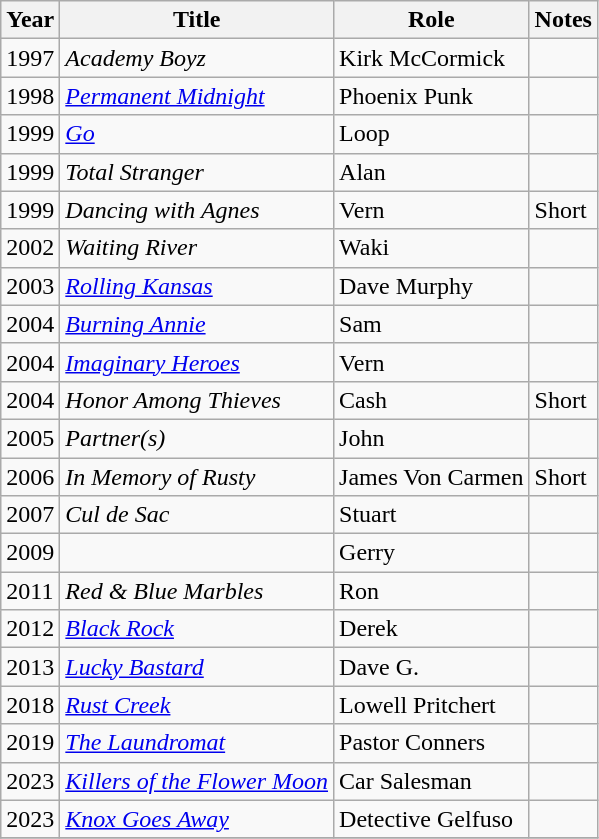<table class="wikitable sortable">
<tr>
<th>Year</th>
<th>Title</th>
<th>Role</th>
<th class="unsortable">Notes</th>
</tr>
<tr>
<td>1997</td>
<td><em>Academy Boyz</em></td>
<td>Kirk McCormick</td>
<td></td>
</tr>
<tr>
<td>1998</td>
<td><em><a href='#'>Permanent Midnight</a></em></td>
<td>Phoenix Punk</td>
<td></td>
</tr>
<tr>
<td>1999</td>
<td><em><a href='#'>Go</a></em></td>
<td>Loop</td>
<td></td>
</tr>
<tr>
<td>1999</td>
<td><em>Total Stranger</em></td>
<td>Alan</td>
<td></td>
</tr>
<tr>
<td>1999</td>
<td><em>Dancing with Agnes</em></td>
<td>Vern</td>
<td>Short</td>
</tr>
<tr>
<td>2002</td>
<td><em>Waiting River</em></td>
<td>Waki</td>
<td></td>
</tr>
<tr>
<td>2003</td>
<td><em><a href='#'>Rolling Kansas</a></em></td>
<td>Dave Murphy</td>
<td></td>
</tr>
<tr>
<td>2004</td>
<td><em><a href='#'>Burning Annie</a></em></td>
<td>Sam</td>
<td></td>
</tr>
<tr>
<td>2004</td>
<td><em><a href='#'>Imaginary Heroes</a></em></td>
<td>Vern</td>
<td></td>
</tr>
<tr>
<td>2004</td>
<td><em>Honor Among Thieves</em></td>
<td>Cash</td>
<td>Short</td>
</tr>
<tr>
<td>2005</td>
<td><em>Partner(s)</em></td>
<td>John</td>
<td></td>
</tr>
<tr>
<td>2006</td>
<td><em>In Memory of Rusty</em></td>
<td>James Von Carmen</td>
<td>Short</td>
</tr>
<tr>
<td>2007</td>
<td><em>Cul de Sac</em></td>
<td>Stuart</td>
<td></td>
</tr>
<tr>
<td>2009</td>
<td><em></em></td>
<td>Gerry</td>
<td></td>
</tr>
<tr>
<td>2011</td>
<td><em>Red & Blue Marbles</em></td>
<td>Ron</td>
<td></td>
</tr>
<tr>
<td>2012</td>
<td><em><a href='#'>Black Rock</a></em></td>
<td>Derek</td>
<td></td>
</tr>
<tr>
<td>2013</td>
<td><em><a href='#'>Lucky Bastard</a></em></td>
<td>Dave G.</td>
<td></td>
</tr>
<tr>
<td>2018</td>
<td><em><a href='#'>Rust Creek</a></em></td>
<td>Lowell Pritchert</td>
<td></td>
</tr>
<tr>
<td>2019</td>
<td><em><a href='#'>The Laundromat</a></em></td>
<td>Pastor Conners</td>
<td></td>
</tr>
<tr>
<td>2023</td>
<td><em><a href='#'>Killers of the Flower Moon</a></em></td>
<td>Car Salesman</td>
<td></td>
</tr>
<tr>
<td>2023</td>
<td><em><a href='#'>Knox Goes Away</a></em></td>
<td>Detective Gelfuso</td>
<td></td>
</tr>
<tr>
</tr>
</table>
